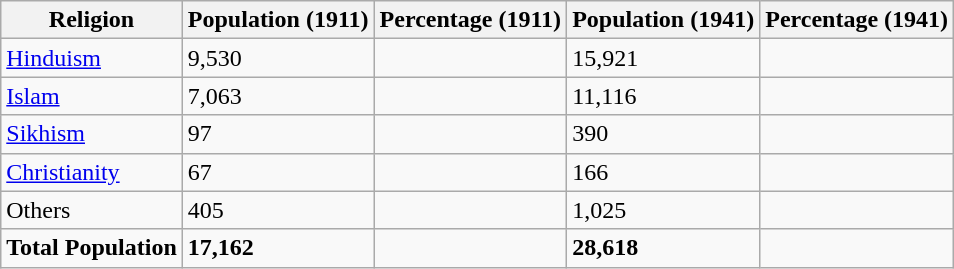<table class="wikitable sortable">
<tr>
<th>Religion</th>
<th>Population (1911)</th>
<th>Percentage (1911)</th>
<th>Population (1941)</th>
<th>Percentage (1941)</th>
</tr>
<tr>
<td><a href='#'>Hinduism</a></td>
<td>9,530</td>
<td></td>
<td>15,921</td>
<td></td>
</tr>
<tr>
<td><a href='#'>Islam</a></td>
<td>7,063</td>
<td></td>
<td>11,116</td>
<td></td>
</tr>
<tr>
<td><a href='#'>Sikhism</a></td>
<td>97</td>
<td></td>
<td>390</td>
<td></td>
</tr>
<tr>
<td><a href='#'>Christianity</a></td>
<td>67</td>
<td></td>
<td>166</td>
<td></td>
</tr>
<tr>
<td>Others</td>
<td>405</td>
<td></td>
<td>1,025</td>
<td></td>
</tr>
<tr>
<td><strong>Total Population</strong></td>
<td><strong>17,162</strong></td>
<td><strong></strong></td>
<td><strong>28,618</strong></td>
<td><strong></strong></td>
</tr>
</table>
